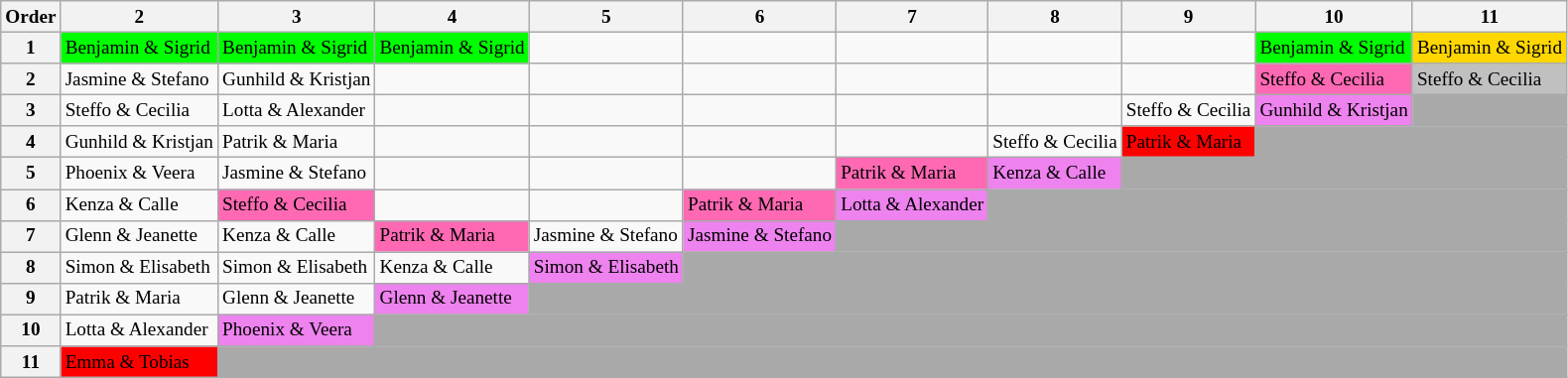<table class="wikitable" style="text-align:left; font-size:80%; line-height:15px;">
<tr>
<th>Order</th>
<th>2</th>
<th>3</th>
<th>4</th>
<th>5</th>
<th>6</th>
<th>7</th>
<th>8</th>
<th>9</th>
<th>10</th>
<th>11</th>
</tr>
<tr>
<th>1</th>
<td bgcolor="lime">Benjamin & Sigrid</td>
<td bgcolor="lime">Benjamin & Sigrid</td>
<td bgcolor="lime">Benjamin & Sigrid</td>
<td></td>
<td></td>
<td></td>
<td></td>
<td></td>
<td bgcolor="lime">Benjamin & Sigrid</td>
<td bgcolor="gold">Benjamin & Sigrid</td>
</tr>
<tr>
<th>2</th>
<td>Jasmine & Stefano</td>
<td>Gunhild & Kristjan</td>
<td></td>
<td></td>
<td></td>
<td></td>
<td></td>
<td></td>
<td bgcolor="hotpink">Steffo & Cecilia</td>
<td bgcolor="silver">Steffo & Cecilia</td>
</tr>
<tr>
<th>3</th>
<td>Steffo & Cecilia</td>
<td>Lotta & Alexander</td>
<td></td>
<td></td>
<td></td>
<td></td>
<td></td>
<td>Steffo & Cecilia</td>
<td bgcolor="violet">Gunhild & Kristjan</td>
<td bgcolor="darkgray"></td>
</tr>
<tr>
<th>4</th>
<td>Gunhild & Kristjan</td>
<td>Patrik & Maria</td>
<td></td>
<td></td>
<td></td>
<td></td>
<td>Steffo & Cecilia</td>
<td bgcolor="red">Patrik & Maria</td>
<td bgcolor="darkgray" colspan="2"></td>
</tr>
<tr>
<th>5</th>
<td>Phoenix & Veera</td>
<td>Jasmine & Stefano</td>
<td></td>
<td></td>
<td></td>
<td bgcolor="hotpink">Patrik & Maria</td>
<td bgcolor="violet">Kenza & Calle</td>
<td bgcolor="darkgray" colspan="3"></td>
</tr>
<tr>
<th>6</th>
<td>Kenza & Calle</td>
<td bgcolor="hotpink">Steffo & Cecilia</td>
<td></td>
<td></td>
<td bgcolor="hotpink">Patrik & Maria</td>
<td bgcolor="violet">Lotta & Alexander</td>
<td bgcolor="darkgray" colspan="4"></td>
</tr>
<tr>
<th>7</th>
<td>Glenn & Jeanette</td>
<td>Kenza & Calle</td>
<td bgcolor="hotpink">Patrik & Maria</td>
<td>Jasmine & Stefano</td>
<td bgcolor="violet">Jasmine & Stefano</td>
<td bgcolor="darkgray" colspan="5"></td>
</tr>
<tr>
<th>8</th>
<td>Simon & Elisabeth</td>
<td>Simon & Elisabeth</td>
<td>Kenza & Calle</td>
<td bgcolor="violet">Simon & Elisabeth</td>
<td bgcolor="darkgray" colspan="6"></td>
</tr>
<tr>
<th>9</th>
<td>Patrik & Maria</td>
<td>Glenn & Jeanette</td>
<td bgcolor="violet">Glenn & Jeanette</td>
<td bgcolor="darkgray" colspan="7"></td>
</tr>
<tr>
<th>10</th>
<td>Lotta & Alexander</td>
<td bgcolor="violet">Phoenix & Veera</td>
<td bgcolor="darkgray" colspan="8"></td>
</tr>
<tr>
<th>11</th>
<td bgcolor="red">Emma & Tobias</td>
<td bgcolor="darkgray" colspan="9"></td>
</tr>
</table>
